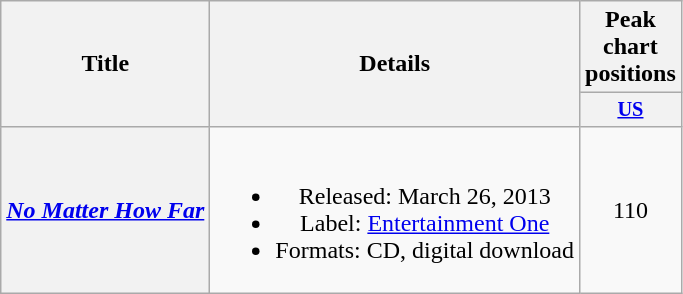<table class="wikitable plainrowheaders" style="text-align:center;">
<tr>
<th scope="col" rowspan="2">Title</th>
<th scope="col" rowspan="2">Details</th>
<th scope="col" colspan="1">Peak chart positions</th>
</tr>
<tr>
<th scope="col" style="width:3em;font-size:85%;"><a href='#'>US</a></th>
</tr>
<tr>
<th scope="row"><em><a href='#'>No Matter How Far</a></em></th>
<td><br><ul><li>Released: March 26, 2013</li><li>Label: <a href='#'>Entertainment One</a></li><li>Formats: CD, digital download</li></ul></td>
<td>110</td>
</tr>
</table>
